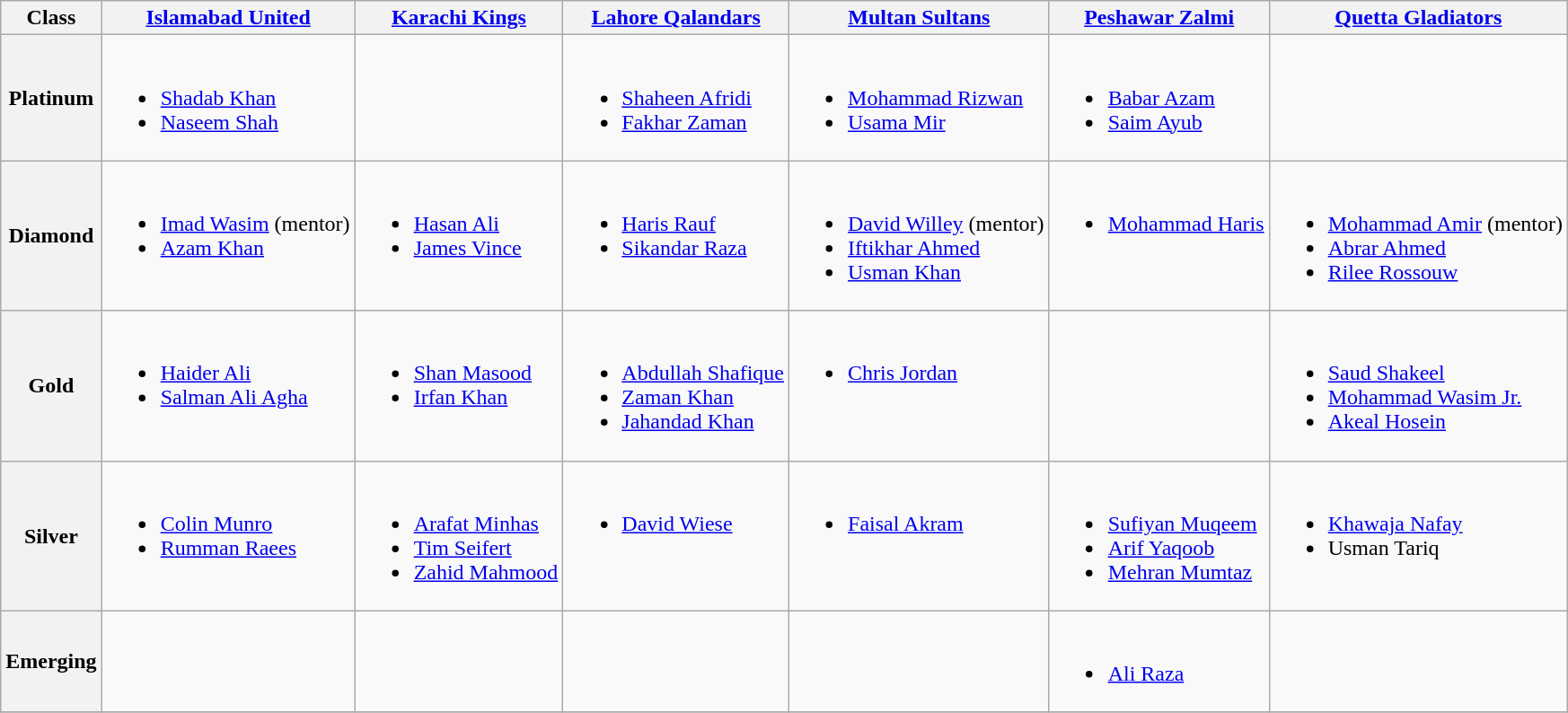<table class="wikitable">
<tr>
<th>Class</th>
<th><a href='#'>Islamabad United</a></th>
<th><a href='#'>Karachi Kings</a></th>
<th><a href='#'>Lahore Qalandars</a></th>
<th><a href='#'>Multan Sultans</a></th>
<th><a href='#'>Peshawar Zalmi</a></th>
<th><a href='#'>Quetta Gladiators</a></th>
</tr>
<tr>
<th>Platinum</th>
<td valign=top><br><ul><li><a href='#'>Shadab Khan</a></li><li><a href='#'>Naseem Shah</a></li></ul></td>
<td></td>
<td valign=top><br><ul><li><a href='#'>Shaheen Afridi</a></li><li><a href='#'>Fakhar Zaman</a></li></ul></td>
<td valign=top><br><ul><li><a href='#'>Mohammad Rizwan</a></li><li><a href='#'>Usama Mir</a></li></ul></td>
<td valign=top><br><ul><li><a href='#'>Babar Azam</a></li><li><a href='#'>Saim Ayub</a></li></ul></td>
<td></td>
</tr>
<tr>
<th>Diamond</th>
<td valign=top><br><ul><li><a href='#'>Imad Wasim</a> (mentor)</li><li><a href='#'>Azam Khan</a></li></ul></td>
<td valign=top><br><ul><li><a href='#'>Hasan Ali</a></li><li><a href='#'>James Vince</a></li></ul></td>
<td valign=top><br><ul><li><a href='#'>Haris Rauf</a></li><li><a href='#'>Sikandar Raza</a></li></ul></td>
<td valign=top><br><ul><li><a href='#'>David Willey</a> (mentor)</li><li><a href='#'>Iftikhar Ahmed</a></li><li><a href='#'>Usman Khan</a></li></ul></td>
<td valign=top><br><ul><li><a href='#'>Mohammad Haris</a></li></ul></td>
<td valign=top><br><ul><li><a href='#'>Mohammad Amir</a> (mentor)</li><li><a href='#'>Abrar Ahmed</a></li><li><a href='#'>Rilee Rossouw</a></li></ul></td>
</tr>
<tr>
<th>Gold</th>
<td valign=top><br><ul><li><a href='#'>Haider Ali</a></li><li><a href='#'>Salman Ali Agha</a></li></ul></td>
<td valign=top><br><ul><li><a href='#'>Shan Masood</a></li><li><a href='#'>Irfan Khan</a></li></ul></td>
<td valign=top><br><ul><li><a href='#'>Abdullah Shafique</a></li><li><a href='#'>Zaman Khan</a></li><li><a href='#'>Jahandad Khan</a></li></ul></td>
<td valign=top><br><ul><li><a href='#'>Chris Jordan</a></li></ul></td>
<td></td>
<td valign=top><br><ul><li><a href='#'>Saud Shakeel</a></li><li><a href='#'>Mohammad Wasim Jr.</a></li><li><a href='#'>Akeal Hosein</a></li></ul></td>
</tr>
<tr>
<th>Silver</th>
<td valign=top><br><ul><li><a href='#'>Colin Munro</a></li><li><a href='#'>Rumman Raees</a></li></ul></td>
<td valign=top><br><ul><li><a href='#'>Arafat Minhas</a></li><li><a href='#'>Tim Seifert</a></li><li><a href='#'>Zahid Mahmood</a></li></ul></td>
<td valign=top><br><ul><li><a href='#'>David Wiese</a></li></ul></td>
<td valign=top><br><ul><li><a href='#'>Faisal Akram</a></li></ul></td>
<td valign=top><br><ul><li><a href='#'>Sufiyan Muqeem</a></li><li><a href='#'>Arif Yaqoob</a></li><li><a href='#'>Mehran Mumtaz</a></li></ul></td>
<td valign=top><br><ul><li><a href='#'>Khawaja Nafay</a></li><li>Usman Tariq</li></ul></td>
</tr>
<tr>
<th>Emerging</th>
<td></td>
<td></td>
<td></td>
<td></td>
<td valign=top><br><ul><li><a href='#'>Ali Raza</a></li></ul></td>
<td></td>
</tr>
<tr>
</tr>
</table>
